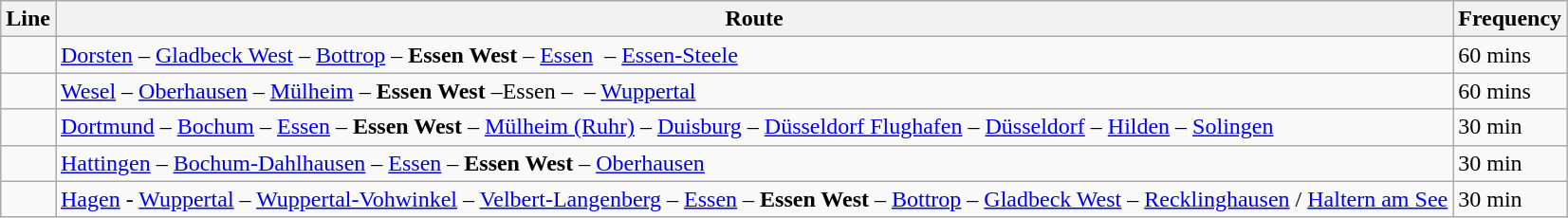<table class="wikitable">
<tr>
<th>Line</th>
<th>Route</th>
<th>Frequency</th>
</tr>
<tr>
<td></td>
<td><a href='#'>Dorsten</a> – <a href='#'>Gladbeck West</a> – <a href='#'>Bottrop</a> – <strong>Essen West</strong> – <a href='#'>Essen</a>  – <a href='#'>Essen-Steele</a></td>
<td>60 mins</td>
</tr>
<tr>
<td></td>
<td><a href='#'>Wesel</a> – <a href='#'>Oberhausen</a> – <a href='#'>Mülheim</a> – <strong>Essen West</strong> –Essen –  – <a href='#'>Wuppertal</a></td>
<td>60 mins</td>
</tr>
<tr>
<td></td>
<td><a href='#'>Dortmund</a> – <a href='#'>Bochum</a> – <a href='#'>Essen</a> – <strong>Essen West</strong> – <a href='#'>Mülheim (Ruhr)</a> – <a href='#'>Duisburg</a> – <a href='#'>Düsseldorf Flughafen</a> – <a href='#'>Düsseldorf</a> – <a href='#'>Hilden</a> – <a href='#'>Solingen</a></td>
<td>30 min</td>
</tr>
<tr>
<td></td>
<td><a href='#'>Hattingen</a> – <a href='#'>Bochum-Dahlhausen</a> – <a href='#'>Essen</a> – <strong>Essen West</strong> – <a href='#'>Oberhausen</a></td>
<td>30 min</td>
</tr>
<tr>
<td></td>
<td><a href='#'>Hagen</a> - <a href='#'>Wuppertal</a> – <a href='#'>Wuppertal-Vohwinkel</a> – <a href='#'>Velbert-Langenberg</a> – <a href='#'>Essen</a> – <strong>Essen West</strong> – <a href='#'>Bottrop</a> – <a href='#'>Gladbeck West</a> – <a href='#'>Recklinghausen</a> / <a href='#'>Haltern am See</a></td>
<td>30 min</td>
</tr>
</table>
